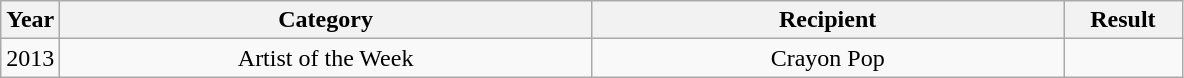<table class="wikitable" style="text-align:center">
<tr>
<th width="5%">Year</th>
<th width="45%">Category</th>
<th width="40%">Recipient</th>
<th width="10%">Result</th>
</tr>
<tr>
<td>2013</td>
<td>Artist of the Week</td>
<td>Crayon Pop</td>
<td></td>
</tr>
</table>
